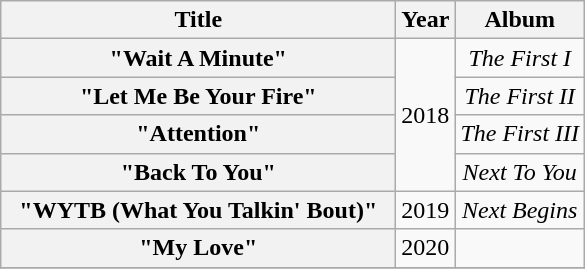<table class="wikitable plainrowheaders" style="text-align:center;">
<tr>
<th scope="col" style="width:16em;">Title</th>
<th scope="col">Year</th>
<th scope="col">Album</th>
</tr>
<tr>
<th scope="row">"Wait A Minute"</th>
<td rowspan="4">2018</td>
<td><em>The First I</em></td>
</tr>
<tr>
<th scope="row">"Let Me Be Your Fire"</th>
<td><em>The First II</em></td>
</tr>
<tr>
<th scope="row">"Attention"</th>
<td><em>The First III</em></td>
</tr>
<tr>
<th scope="row">"Back To You"</th>
<td><em>Next To You</em></td>
</tr>
<tr>
<th scope="row">"WYTB (What You Talkin' Bout)"</th>
<td>2019</td>
<td><em>Next Begins</em></td>
</tr>
<tr>
<th scope="row">"My Love"</th>
<td>2020</td>
<td></td>
</tr>
<tr>
</tr>
</table>
